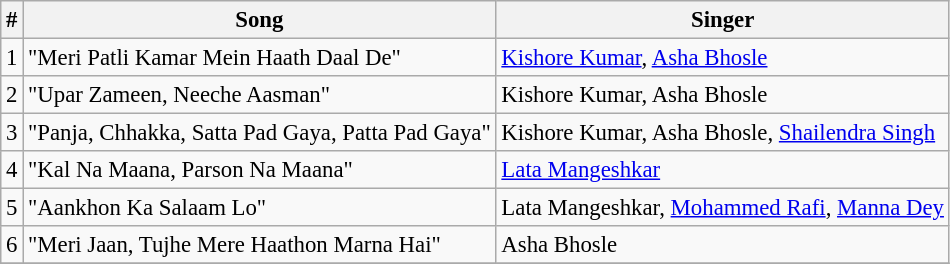<table class=wikitable style="font-size:95%;">
<tr>
<th>#</th>
<th>Song</th>
<th>Singer</th>
</tr>
<tr>
<td>1</td>
<td>"Meri Patli Kamar Mein Haath Daal De"</td>
<td><a href='#'>Kishore Kumar</a>, <a href='#'>Asha Bhosle</a></td>
</tr>
<tr>
<td>2</td>
<td>"Upar Zameen, Neeche Aasman"</td>
<td>Kishore Kumar, Asha Bhosle</td>
</tr>
<tr>
<td>3</td>
<td>"Panja, Chhakka, Satta Pad Gaya, Patta Pad Gaya"</td>
<td>Kishore Kumar, Asha Bhosle, <a href='#'>Shailendra Singh</a></td>
</tr>
<tr>
<td>4</td>
<td>"Kal Na Maana, Parson Na Maana"</td>
<td><a href='#'>Lata Mangeshkar</a></td>
</tr>
<tr>
<td>5</td>
<td>"Aankhon Ka Salaam Lo"</td>
<td>Lata Mangeshkar, <a href='#'>Mohammed Rafi</a>, <a href='#'>Manna Dey</a></td>
</tr>
<tr>
<td>6</td>
<td>"Meri Jaan, Tujhe Mere Haathon Marna Hai"</td>
<td>Asha Bhosle</td>
</tr>
<tr>
</tr>
</table>
